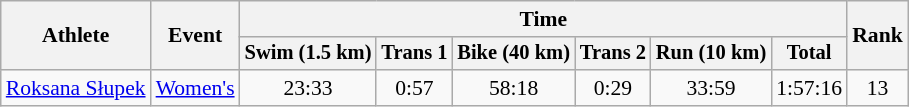<table class=wikitable style="font-size:90%;text-align:center">
<tr>
<th rowspan=2>Athlete</th>
<th rowspan=2>Event</th>
<th colspan=6>Time</th>
<th rowspan=2>Rank</th>
</tr>
<tr style="font-size:95%">
<th>Swim (1.5 km)</th>
<th>Trans 1</th>
<th>Bike (40 km)</th>
<th>Trans 2</th>
<th>Run (10 km)</th>
<th>Total</th>
</tr>
<tr>
<td align=left><a href='#'>Roksana Słupek</a></td>
<td align=left><a href='#'>Women's</a></td>
<td>23:33</td>
<td>0:57</td>
<td>58:18</td>
<td>0:29</td>
<td>33:59</td>
<td>1:57:16</td>
<td>13</td>
</tr>
</table>
